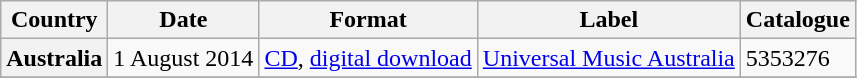<table class="wikitable plainrowheaders">
<tr>
<th scope="col">Country</th>
<th scope="col">Date</th>
<th scope="col">Format</th>
<th scope="col">Label</th>
<th scope="col">Catalogue</th>
</tr>
<tr>
<th scope="row">Australia</th>
<td>1 August 2014</td>
<td><a href='#'>CD</a>, <a href='#'>digital download</a></td>
<td><a href='#'>Universal Music Australia</a></td>
<td>5353276</td>
</tr>
<tr>
</tr>
</table>
